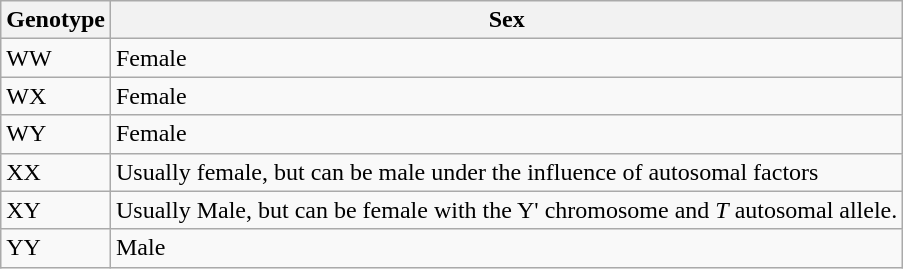<table class="wikitable">
<tr>
<th>Genotype</th>
<th>Sex</th>
</tr>
<tr>
<td>WW</td>
<td>Female</td>
</tr>
<tr>
<td>WX</td>
<td>Female</td>
</tr>
<tr>
<td>WY</td>
<td>Female</td>
</tr>
<tr>
<td>XX</td>
<td>Usually female, but can be male under the influence of autosomal factors</td>
</tr>
<tr>
<td>XY</td>
<td>Usually Male, but can be female with the Y' chromosome and <em>T</em> autosomal allele.</td>
</tr>
<tr>
<td>YY</td>
<td>Male</td>
</tr>
</table>
